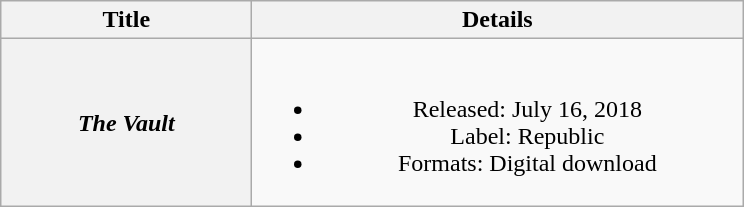<table class="wikitable plainrowheaders" style="text-align:center">
<tr>
<th scope="col" style="width:10em">Title</th>
<th scope="col" style="width:20em">Details</th>
</tr>
<tr>
<th scope="row"><em>The Vault</em></th>
<td><br><ul><li>Released: July 16, 2018</li><li>Label: Republic</li><li>Formats: Digital download</li></ul></td>
</tr>
</table>
